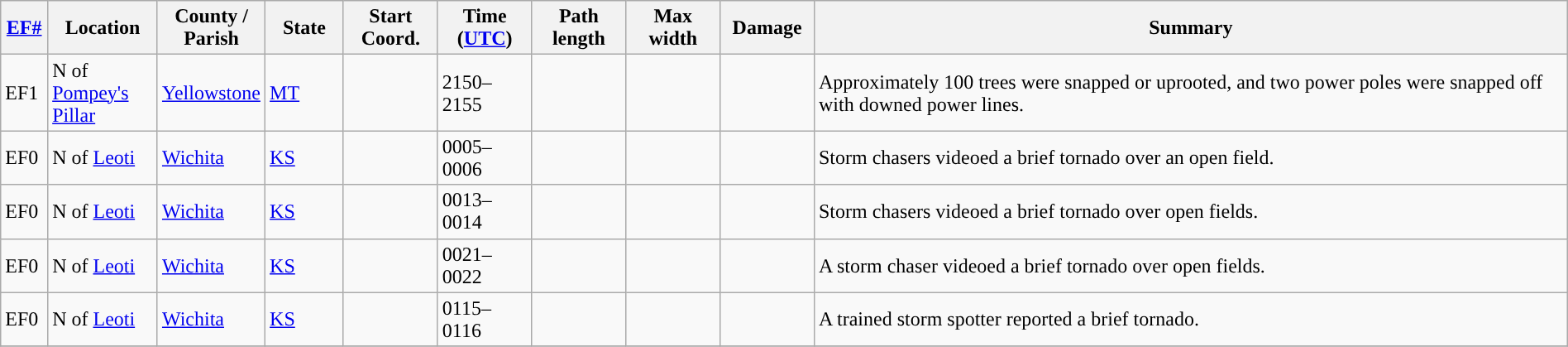<table class="wikitable sortable" style="width:100%;">
<tr>
<th scope="col" width="3%" align="center"><a href='#'>EF#</a></th>
<th scope="col" width="7%" align="center" class="unsortable">Location</th>
<th scope="col" width="6%" align="center" class="unsortable">County / Parish</th>
<th scope="col" width="5%" align="center">State</th>
<th scope="col" width="6%" align="center">Start Coord.</th>
<th scope="col" width="6%" align="center">Time (<a href='#'>UTC</a>)</th>
<th scope="col" width="6%" align="center">Path length</th>
<th scope="col" width="6%" align="center">Max width</th>
<th scope="col" width="6%" align="center">Damage</th>
<th scope="col" width="48%" class="unsortable" align="center">Summary</th>
</tr>
<tr>
<td>EF1</td>
<td>N of <a href='#'>Pompey's Pillar</a></td>
<td><a href='#'>Yellowstone</a></td>
<td><a href='#'>MT</a></td>
<td></td>
<td>2150–2155</td>
<td></td>
<td></td>
<td></td>
<td>Approximately 100 trees were snapped or uprooted, and two power poles were snapped off with downed power lines.</td>
</tr>
<tr>
<td>EF0</td>
<td>N of <a href='#'>Leoti</a></td>
<td><a href='#'>Wichita</a></td>
<td><a href='#'>KS</a></td>
<td></td>
<td>0005–0006</td>
<td></td>
<td></td>
<td></td>
<td>Storm chasers videoed a brief tornado over an open field.</td>
</tr>
<tr>
<td>EF0</td>
<td>N of <a href='#'>Leoti</a></td>
<td><a href='#'>Wichita</a></td>
<td><a href='#'>KS</a></td>
<td></td>
<td>0013–0014</td>
<td></td>
<td></td>
<td></td>
<td>Storm chasers videoed a brief tornado over open fields.</td>
</tr>
<tr>
<td>EF0</td>
<td>N of <a href='#'>Leoti</a></td>
<td><a href='#'>Wichita</a></td>
<td><a href='#'>KS</a></td>
<td></td>
<td>0021–0022</td>
<td></td>
<td></td>
<td></td>
<td>A storm chaser videoed a brief tornado over open fields.</td>
</tr>
<tr>
<td>EF0</td>
<td>N of <a href='#'>Leoti</a></td>
<td><a href='#'>Wichita</a></td>
<td><a href='#'>KS</a></td>
<td></td>
<td>0115–0116</td>
<td></td>
<td></td>
<td></td>
<td>A trained storm spotter reported a brief tornado.</td>
</tr>
<tr>
</tr>
</table>
